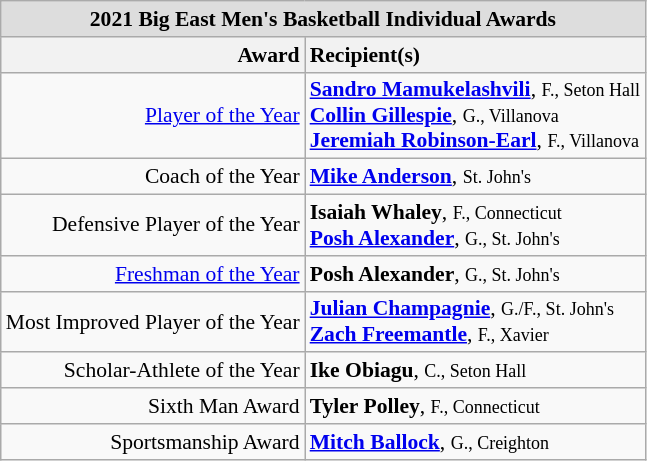<table class="wikitable" style="white-space:nowrap; font-size:90%;">
<tr>
<td colspan="7" style="text-align:center; background:#ddd;"><strong>2021 Big East Men's Basketball Individual Awards</strong></td>
</tr>
<tr>
<th style="text-align:right;">Award</th>
<th style="text-align:left;">Recipient(s)</th>
</tr>
<tr>
<td style="text-align:right;"><a href='#'>Player of the Year</a></td>
<td style="text-align:left;"><strong><a href='#'>Sandro Mamukelashvili</a></strong>, <small>F., Seton Hall</small><br><strong><a href='#'>Collin Gillespie</a></strong>, <small>G., Villanova</small><br><strong><a href='#'>Jeremiah Robinson-Earl</a></strong>, <small>F., Villanova</small></td>
</tr>
<tr>
<td style="text-align:right;">Coach of the Year</td>
<td style="text-align:left;"><strong><a href='#'>Mike Anderson</a></strong>, <small>St. John's</small><br></td>
</tr>
<tr>
<td style="text-align:right;">Defensive Player of the Year</td>
<td style="text-align:left;"><strong>Isaiah Whaley</strong>, <small>F., Connecticut</small><br><strong><a href='#'>Posh Alexander</a></strong>, <small>G., St. John's</small><br></td>
</tr>
<tr>
<td style="text-align:right;"><a href='#'>Freshman of the Year</a></td>
<td style="text-align:left;"><strong>Posh Alexander</strong>, <small>G., St. John's</small><br></td>
</tr>
<tr>
<td style="text-align:right;">Most Improved Player of the Year</td>
<td style="text-align:left;"><strong><a href='#'>Julian Champagnie</a></strong>, <small>G./F., St. John's</small><br><strong><a href='#'>Zach Freemantle</a></strong>, <small>F., Xavier</small><br></td>
</tr>
<tr>
<td style="text-align:right;">Scholar-Athlete of the Year</td>
<td style="text-align:left;"><strong>Ike Obiagu</strong>, <small>C., Seton Hall</small><br></td>
</tr>
<tr>
<td style="text-align:right;">Sixth Man Award</td>
<td style="text-align:left;"><strong>Tyler Polley</strong>, <small>F., Connecticut</small><br></td>
</tr>
<tr>
<td style="text-align:right;">Sportsmanship Award</td>
<td style="text-align:left;"><strong><a href='#'>Mitch Ballock</a></strong>, <small>G., Creighton</small><br></td>
</tr>
</table>
